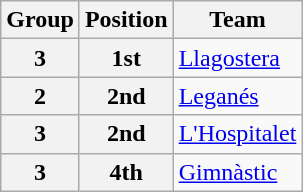<table class="wikitable">
<tr>
<th>Group</th>
<th>Position</th>
<th>Team</th>
</tr>
<tr>
<th>3</th>
<th>1st</th>
<td><a href='#'>Llagostera</a></td>
</tr>
<tr>
<th>2</th>
<th>2nd</th>
<td><a href='#'>Leganés</a></td>
</tr>
<tr>
<th>3</th>
<th>2nd</th>
<td><a href='#'>L'Hospitalet</a></td>
</tr>
<tr>
<th>3</th>
<th>4th</th>
<td><a href='#'>Gimnàstic</a></td>
</tr>
</table>
